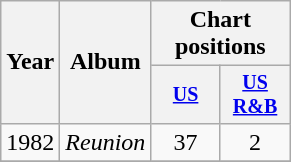<table class="wikitable" style="text-align:center;">
<tr>
<th rowspan="2">Year</th>
<th rowspan="2">Album</th>
<th colspan="2">Chart positions</th>
</tr>
<tr style="font-size:smaller;">
<th width="40"><a href='#'>US</a></th>
<th width="40"><a href='#'>US<br>R&B</a></th>
</tr>
<tr>
<td>1982</td>
<td align="left"><em>Reunion</em></td>
<td>37</td>
<td>2</td>
</tr>
<tr>
</tr>
</table>
